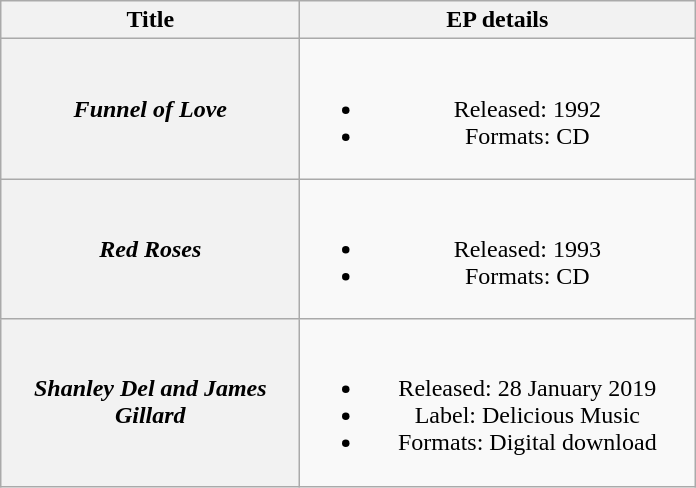<table class="wikitable plainrowheaders" style="text-align:center;">
<tr>
<th scope="col" rowspan="1" style="width:12em;">Title</th>
<th scope="col" rowspan="1" style="width:16em;">EP details</th>
</tr>
<tr>
<th scope="row"><em>Funnel of Love</em></th>
<td><br><ul><li>Released: 1992</li><li>Formats: CD</li></ul></td>
</tr>
<tr>
<th scope="row"><em>Red Roses</em></th>
<td><br><ul><li>Released: 1993</li><li>Formats: CD</li></ul></td>
</tr>
<tr>
<th scope="row"><em>Shanley Del and James Gillard</em></th>
<td><br><ul><li>Released: 28 January 2019</li><li>Label: Delicious Music</li><li>Formats: Digital download</li></ul></td>
</tr>
</table>
